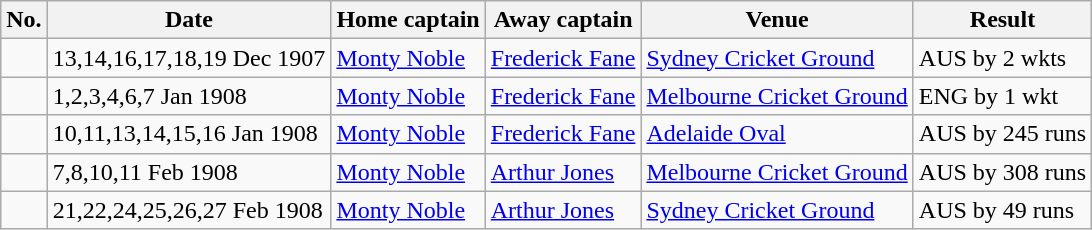<table class="wikitable">
<tr>
<th>No.</th>
<th>Date</th>
<th>Home captain</th>
<th>Away captain</th>
<th>Venue</th>
<th>Result</th>
</tr>
<tr>
<td></td>
<td>13,14,16,17,18,19 Dec 1907</td>
<td><a href='#'>Monty Noble</a></td>
<td><a href='#'>Frederick Fane</a></td>
<td><a href='#'>Sydney Cricket Ground</a></td>
<td>AUS by 2 wkts</td>
</tr>
<tr>
<td></td>
<td>1,2,3,4,6,7 Jan 1908</td>
<td><a href='#'>Monty Noble</a></td>
<td><a href='#'>Frederick Fane</a></td>
<td><a href='#'>Melbourne Cricket Ground</a></td>
<td>ENG by 1 wkt</td>
</tr>
<tr>
<td></td>
<td>10,11,13,14,15,16 Jan 1908</td>
<td><a href='#'>Monty Noble</a></td>
<td><a href='#'>Frederick Fane</a></td>
<td><a href='#'>Adelaide Oval</a></td>
<td>AUS by 245 runs</td>
</tr>
<tr>
<td></td>
<td>7,8,10,11 Feb 1908</td>
<td><a href='#'>Monty Noble</a></td>
<td><a href='#'>Arthur Jones</a></td>
<td><a href='#'>Melbourne Cricket Ground</a></td>
<td>AUS by 308 runs</td>
</tr>
<tr>
<td></td>
<td>21,22,24,25,26,27 Feb 1908</td>
<td><a href='#'>Monty Noble</a></td>
<td><a href='#'>Arthur Jones</a></td>
<td><a href='#'>Sydney Cricket Ground</a></td>
<td>AUS by 49 runs</td>
</tr>
</table>
